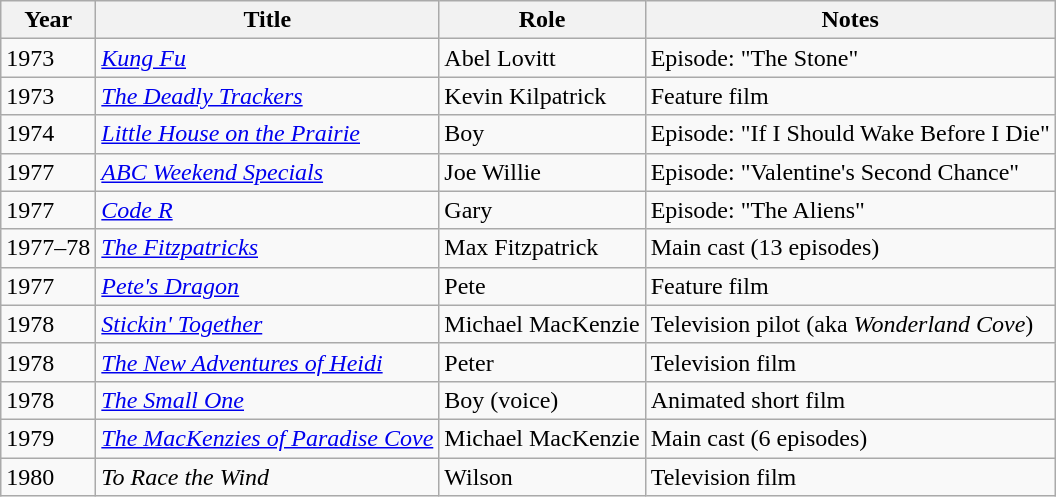<table class="wikitable">
<tr>
<th>Year</th>
<th>Title</th>
<th>Role</th>
<th>Notes</th>
</tr>
<tr>
<td>1973</td>
<td><em><a href='#'>Kung Fu</a></em></td>
<td>Abel Lovitt</td>
<td>Episode: "The Stone"</td>
</tr>
<tr>
<td>1973</td>
<td><em><a href='#'>The Deadly Trackers</a></em></td>
<td>Kevin Kilpatrick</td>
<td>Feature film</td>
</tr>
<tr>
<td>1974</td>
<td><em><a href='#'>Little House on the Prairie</a></em></td>
<td>Boy</td>
<td>Episode: "If I Should Wake Before I Die"</td>
</tr>
<tr>
<td>1977</td>
<td><em><a href='#'>ABC Weekend Specials</a></em></td>
<td>Joe Willie</td>
<td>Episode: "Valentine's Second Chance"</td>
</tr>
<tr>
<td>1977</td>
<td><em><a href='#'>Code R</a></em></td>
<td>Gary</td>
<td>Episode: "The Aliens"</td>
</tr>
<tr>
<td>1977–78</td>
<td><em><a href='#'>The Fitzpatricks</a></em></td>
<td>Max Fitzpatrick</td>
<td>Main cast (13 episodes)</td>
</tr>
<tr>
<td>1977</td>
<td><em><a href='#'>Pete's Dragon</a></em></td>
<td>Pete</td>
<td>Feature film</td>
</tr>
<tr>
<td>1978</td>
<td><em><a href='#'>Stickin' Together</a></em></td>
<td>Michael MacKenzie</td>
<td>Television pilot (aka <em>Wonderland Cove</em>)</td>
</tr>
<tr>
<td>1978</td>
<td><em><a href='#'>The New Adventures of Heidi</a></em></td>
<td>Peter</td>
<td>Television film</td>
</tr>
<tr>
<td>1978</td>
<td><em><a href='#'>The Small One</a></em></td>
<td>Boy (voice)</td>
<td>Animated short film</td>
</tr>
<tr>
<td>1979</td>
<td><em><a href='#'>The MacKenzies of Paradise Cove</a></em></td>
<td>Michael MacKenzie</td>
<td>Main cast (6 episodes)</td>
</tr>
<tr>
<td>1980</td>
<td><em>To Race the Wind</em></td>
<td>Wilson</td>
<td>Television film</td>
</tr>
</table>
